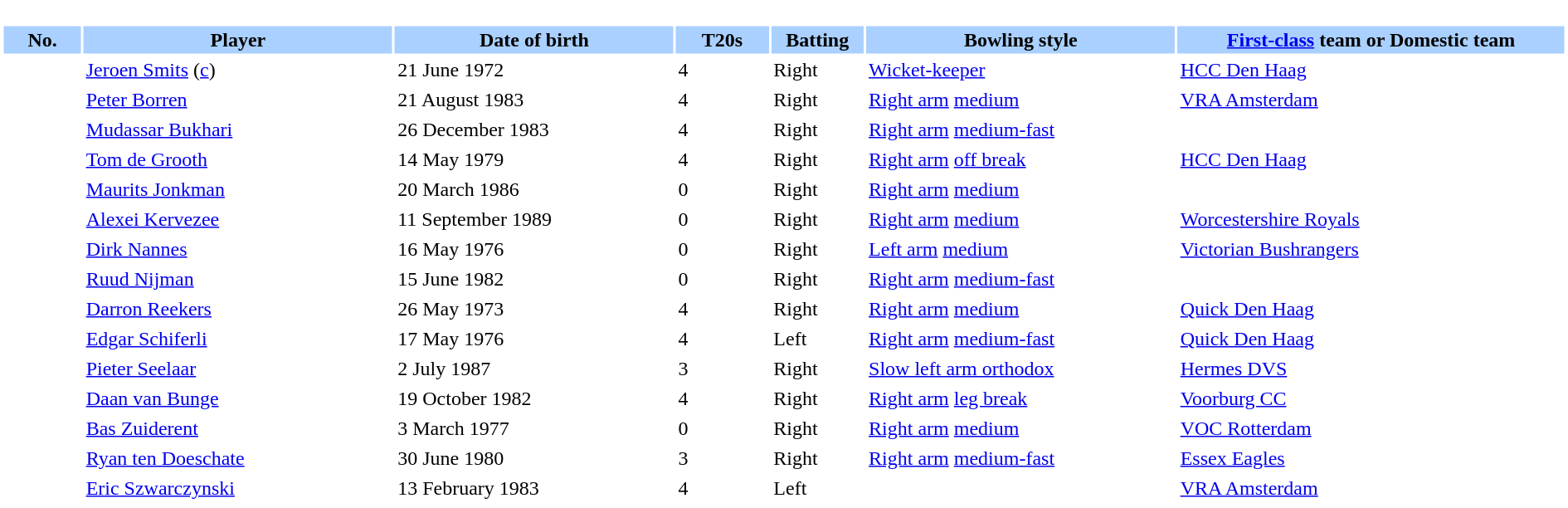<table border="0" width="100%">
<tr>
<td bgcolor="#FFFFFF" valign="top" width="90%"><br><table border="0" cellspacing="2" cellpadding="2" width="100%">
<tr bgcolor=AAD0FF>
<th width=5%>No.</th>
<th width=20%>Player</th>
<th width=18%>Date of birth</th>
<th width=6%>T20s</th>
<th width=6%>Batting</th>
<th width=20%>Bowling style</th>
<th width=25%><a href='#'>First-class</a> team or Domestic team</th>
</tr>
<tr>
<td></td>
<td><a href='#'>Jeroen Smits</a> (<a href='#'>c</a>)</td>
<td>21 June 1972</td>
<td>4</td>
<td>Right</td>
<td><a href='#'>Wicket-keeper</a></td>
<td> <a href='#'>HCC Den Haag</a></td>
</tr>
<tr>
<td></td>
<td><a href='#'>Peter Borren</a></td>
<td>21 August 1983</td>
<td>4</td>
<td>Right</td>
<td><a href='#'>Right arm</a> <a href='#'>medium</a></td>
<td> <a href='#'>VRA Amsterdam</a></td>
</tr>
<tr>
<td></td>
<td><a href='#'>Mudassar Bukhari</a></td>
<td>26 December 1983</td>
<td>4</td>
<td>Right</td>
<td><a href='#'>Right arm</a> <a href='#'>medium-fast</a></td>
<td></td>
</tr>
<tr>
<td></td>
<td><a href='#'>Tom de Grooth</a></td>
<td>14 May 1979</td>
<td>4</td>
<td>Right</td>
<td><a href='#'>Right arm</a> <a href='#'>off break</a></td>
<td> <a href='#'>HCC Den Haag</a></td>
</tr>
<tr>
<td></td>
<td><a href='#'>Maurits Jonkman</a></td>
<td>20 March 1986</td>
<td>0</td>
<td>Right</td>
<td><a href='#'>Right arm</a> <a href='#'>medium</a></td>
<td></td>
</tr>
<tr>
<td></td>
<td><a href='#'>Alexei Kervezee</a></td>
<td>11 September 1989</td>
<td>0</td>
<td>Right</td>
<td><a href='#'>Right arm</a> <a href='#'>medium</a></td>
<td> <a href='#'>Worcestershire Royals</a></td>
</tr>
<tr>
<td></td>
<td><a href='#'>Dirk Nannes</a></td>
<td>16 May 1976</td>
<td>0</td>
<td>Right</td>
<td><a href='#'>Left arm</a> <a href='#'>medium</a></td>
<td> <a href='#'>Victorian Bushrangers</a></td>
</tr>
<tr>
<td></td>
<td><a href='#'>Ruud Nijman</a></td>
<td>15 June 1982</td>
<td>0</td>
<td>Right</td>
<td><a href='#'>Right arm</a> <a href='#'>medium-fast</a></td>
<td></td>
</tr>
<tr>
<td></td>
<td><a href='#'>Darron Reekers</a></td>
<td>26 May 1973</td>
<td>4</td>
<td>Right</td>
<td><a href='#'>Right arm</a> <a href='#'>medium</a></td>
<td> <a href='#'>Quick Den Haag</a></td>
</tr>
<tr>
<td></td>
<td><a href='#'>Edgar Schiferli</a></td>
<td>17 May 1976</td>
<td>4</td>
<td>Left</td>
<td><a href='#'>Right arm</a> <a href='#'>medium-fast</a></td>
<td> <a href='#'>Quick Den Haag</a></td>
</tr>
<tr>
<td></td>
<td><a href='#'>Pieter Seelaar</a></td>
<td>2 July 1987</td>
<td>3</td>
<td>Right</td>
<td><a href='#'>Slow left arm orthodox</a></td>
<td> <a href='#'>Hermes DVS</a></td>
</tr>
<tr>
<td></td>
<td><a href='#'>Daan van Bunge</a></td>
<td>19 October 1982</td>
<td>4</td>
<td>Right</td>
<td><a href='#'>Right arm</a> <a href='#'>leg break</a></td>
<td> <a href='#'>Voorburg CC</a></td>
</tr>
<tr>
<td></td>
<td><a href='#'>Bas Zuiderent</a></td>
<td>3 March 1977</td>
<td>0</td>
<td>Right</td>
<td><a href='#'>Right arm</a> <a href='#'>medium</a></td>
<td> <a href='#'>VOC Rotterdam</a></td>
</tr>
<tr>
<td></td>
<td><a href='#'>Ryan ten Doeschate</a></td>
<td>30 June 1980</td>
<td>3</td>
<td>Right</td>
<td><a href='#'>Right arm</a> <a href='#'>medium-fast</a></td>
<td> <a href='#'>Essex Eagles</a></td>
</tr>
<tr>
<td></td>
<td><a href='#'>Eric Szwarczynski</a></td>
<td>13 February 1983</td>
<td>4</td>
<td>Left</td>
<td></td>
<td>  <a href='#'>VRA Amsterdam</a></td>
</tr>
<tr>
</tr>
</table>
</td>
</tr>
<tr>
</tr>
</table>
